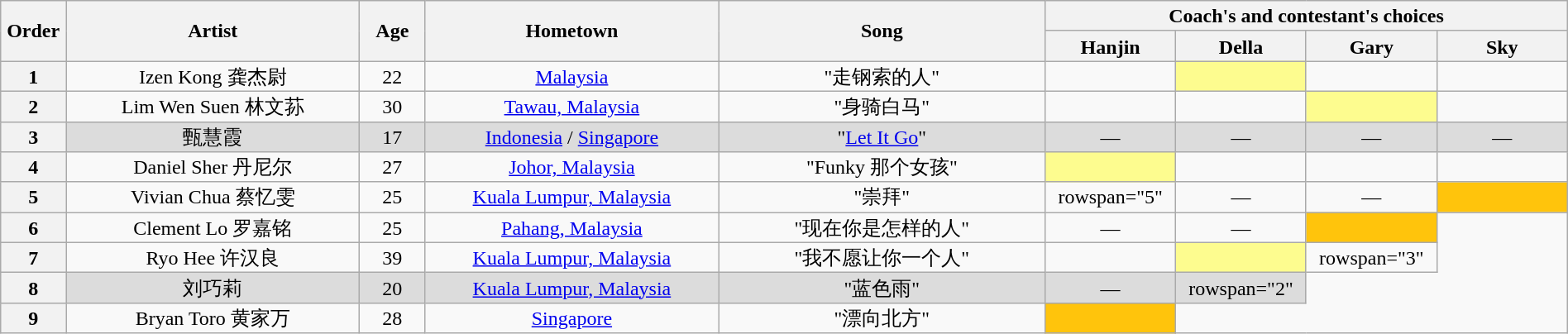<table class="wikitable" style="text-align:center; line-height:17px; width:100%;">
<tr>
<th rowspan="2" scope="col" style="width:04%;">Order</th>
<th rowspan="2" scope="col" style="width:18%;">Artist</th>
<th rowspan="2" scope="col" style="width:04%;">Age</th>
<th rowspan="2" scope="col" style="width:18%;">Hometown</th>
<th rowspan="2" scope="col" style="width:20%;">Song</th>
<th colspan="4" scope="col" style="width:24%;">Coach's and contestant's choices</th>
</tr>
<tr>
<th style="width:08%;">Hanjin</th>
<th style="width:08%;">Della</th>
<th style="width:08%;">Gary</th>
<th style="width:08%;">Sky</th>
</tr>
<tr>
<th>1</th>
<td>Izen Kong 龚杰尉</td>
<td>22</td>
<td><a href='#'>Malaysia</a></td>
<td>"走钢索的人"</td>
<td></td>
<td style="background:#Fdfc8f;"></td>
<td></td>
<td></td>
</tr>
<tr>
<th>2</th>
<td>Lim Wen Suen 林文荪</td>
<td>30</td>
<td><a href='#'>Tawau, Malaysia</a></td>
<td>"身骑白马"</td>
<td></td>
<td></td>
<td style="background:#Fdfc8f;"></td>
<td></td>
</tr>
<tr bgcolor="#DCDCDC">
<th>3</th>
<td>甄慧霞</td>
<td>17</td>
<td><a href='#'>Indonesia</a> / <a href='#'>Singapore</a></td>
<td>"<a href='#'>Let It Go</a>"</td>
<td>—</td>
<td>—</td>
<td>—</td>
<td>—</td>
</tr>
<tr>
<th>4</th>
<td>Daniel Sher 丹尼尔</td>
<td>27</td>
<td><a href='#'>Johor, Malaysia</a></td>
<td>"Funky 那个女孩"</td>
<td style="background:#Fdfc8f;"></td>
<td></td>
<td></td>
<td></td>
</tr>
<tr>
<th>5</th>
<td>Vivian Chua 蔡忆雯</td>
<td>25</td>
<td><a href='#'>Kuala Lumpur, Malaysia</a></td>
<td>"崇拜"</td>
<td>rowspan="5" </td>
<td>—</td>
<td>—</td>
<td style="background:#FFC40C;"></td>
</tr>
<tr>
<th>6</th>
<td>Clement Lo 罗嘉铭</td>
<td>25</td>
<td><a href='#'>Pahang, Malaysia</a></td>
<td>"现在你是怎样的人"</td>
<td>—</td>
<td>—</td>
<td style="background:#FFC40C;"></td>
</tr>
<tr>
<th>7</th>
<td>Ryo Hee 许汉良</td>
<td>39</td>
<td><a href='#'>Kuala Lumpur, Malaysia</a></td>
<td>"我不愿让你一个人"</td>
<td></td>
<td style="background:#Fdfc8f;"></td>
<td>rowspan="3" </td>
</tr>
<tr bgcolor="#DCDCDC">
<th>8</th>
<td>刘巧莉</td>
<td>20</td>
<td><a href='#'>Kuala Lumpur, Malaysia</a></td>
<td>"蓝色雨"</td>
<td>—</td>
<td>rowspan="2" </td>
</tr>
<tr>
<th>9</th>
<td>Bryan Toro 黄家万</td>
<td>28</td>
<td><a href='#'>Singapore</a></td>
<td>"漂向北方"</td>
<td style="background:#FFC40C;"></td>
</tr>
</table>
